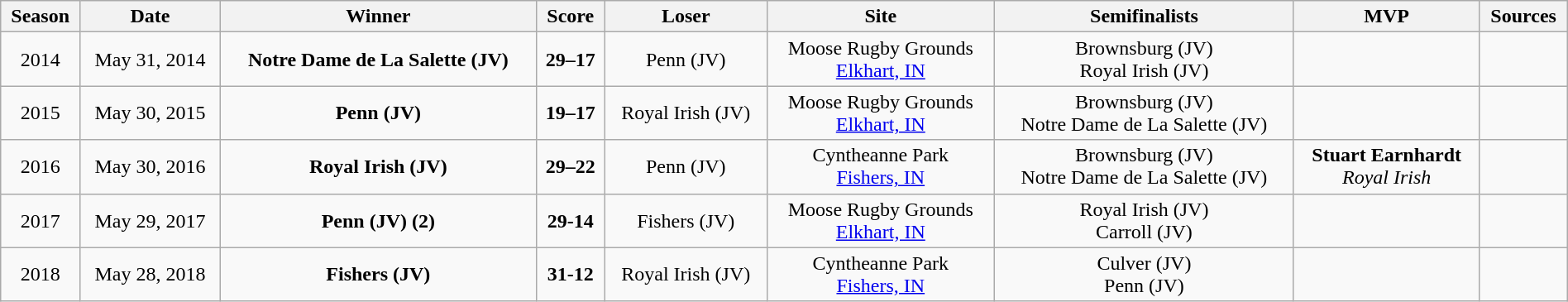<table class="wikitable" style="width:100%;">
<tr>
<th>Season</th>
<th>Date</th>
<th>Winner</th>
<th>Score</th>
<th>Loser</th>
<th>Site</th>
<th>Semifinalists</th>
<th>MVP</th>
<th>Sources</th>
</tr>
<tr>
<td align=center>2014</td>
<td align=center>May 31, 2014</td>
<td align=center><strong>Notre Dame de La Salette (JV)</strong></td>
<td align=center><strong>29–17</strong></td>
<td align=center>Penn (JV)</td>
<td align=center>Moose Rugby Grounds<br><a href='#'>Elkhart, IN</a></td>
<td align=center>Brownsburg (JV)<br>Royal Irish (JV)</td>
<td align=center></td>
<td align=center></td>
</tr>
<tr>
<td align=center>2015</td>
<td align=center>May 30, 2015</td>
<td align=center><strong>Penn (JV)</strong></td>
<td align=center><strong>19–17</strong></td>
<td align=center>Royal Irish (JV)</td>
<td align=center>Moose Rugby Grounds<br><a href='#'>Elkhart, IN</a></td>
<td align=center>Brownsburg (JV)<br>Notre Dame de La Salette (JV)</td>
<td align=center></td>
<td align=center></td>
</tr>
<tr>
<td align=center>2016</td>
<td align=center>May 30, 2016</td>
<td align=center><strong>Royal Irish (JV)</strong></td>
<td align=center><strong>29–22</strong></td>
<td align=center>Penn (JV)</td>
<td align=center>Cyntheanne Park<br><a href='#'>Fishers, IN</a></td>
<td align=center>Brownsburg (JV)<br>Notre Dame de La Salette (JV)</td>
<td align=center><strong>Stuart Earnhardt</strong><br><em>Royal Irish</em></td>
<td align=center></td>
</tr>
<tr>
<td align=center>2017</td>
<td align=center>May 29, 2017</td>
<td align=center><strong>Penn (JV) (2)</strong></td>
<td align=center><strong>29-14</strong></td>
<td align=center>Fishers (JV)</td>
<td align=center>Moose Rugby Grounds<br><a href='#'>Elkhart, IN</a></td>
<td align=center>Royal Irish (JV)<br>Carroll (JV)</td>
<td align=center></td>
<td align=center></td>
</tr>
<tr>
<td align=center>2018</td>
<td align=center>May 28, 2018</td>
<td align=center><strong>Fishers (JV)</strong></td>
<td align=center><strong>31-12</strong></td>
<td align=center>Royal Irish (JV)</td>
<td align=center>Cyntheanne Park<br><a href='#'>Fishers, IN</a></td>
<td align=center>Culver (JV)<br>Penn (JV)</td>
<td align=center></td>
<td align=center></td>
</tr>
</table>
